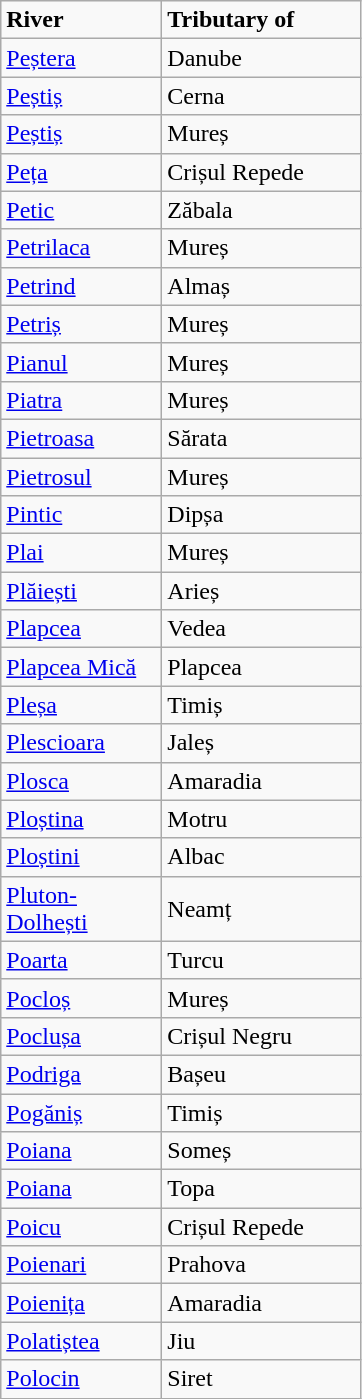<table class="wikitable">
<tr>
<td width="100pt"><strong>River</strong></td>
<td width="125pt"><strong>Tributary of</strong></td>
</tr>
<tr>
<td><a href='#'>Peștera</a></td>
<td>Danube</td>
</tr>
<tr>
<td><a href='#'>Peștiș</a></td>
<td>Cerna</td>
</tr>
<tr>
<td><a href='#'>Peștiș</a></td>
<td>Mureș</td>
</tr>
<tr>
<td><a href='#'>Peța</a></td>
<td>Crișul Repede</td>
</tr>
<tr>
<td><a href='#'>Petic</a></td>
<td>Zăbala</td>
</tr>
<tr>
<td><a href='#'>Petrilaca</a></td>
<td>Mureș</td>
</tr>
<tr>
<td><a href='#'>Petrind</a></td>
<td>Almaș</td>
</tr>
<tr>
<td><a href='#'>Petriș</a></td>
<td>Mureș</td>
</tr>
<tr>
<td><a href='#'>Pianul</a></td>
<td>Mureș</td>
</tr>
<tr>
<td><a href='#'>Piatra</a></td>
<td>Mureș</td>
</tr>
<tr>
<td><a href='#'>Pietroasa</a></td>
<td>Sărata</td>
</tr>
<tr>
<td><a href='#'>Pietrosul</a></td>
<td>Mureș</td>
</tr>
<tr>
<td><a href='#'>Pintic</a></td>
<td>Dipșa</td>
</tr>
<tr>
<td><a href='#'>Plai</a></td>
<td>Mureș</td>
</tr>
<tr>
<td><a href='#'>Plăiești</a></td>
<td>Arieș</td>
</tr>
<tr>
<td><a href='#'>Plapcea</a></td>
<td>Vedea</td>
</tr>
<tr>
<td><a href='#'>Plapcea Mică</a></td>
<td>Plapcea</td>
</tr>
<tr>
<td><a href='#'>Pleșa</a></td>
<td>Timiș</td>
</tr>
<tr>
<td><a href='#'>Plescioara</a></td>
<td>Jaleș</td>
</tr>
<tr>
<td><a href='#'>Plosca</a></td>
<td>Amaradia</td>
</tr>
<tr>
<td><a href='#'>Ploștina</a></td>
<td>Motru</td>
</tr>
<tr>
<td><a href='#'>Ploștini</a></td>
<td>Albac</td>
</tr>
<tr>
<td><a href='#'>Pluton-Dolhești</a></td>
<td>Neamț</td>
</tr>
<tr>
<td><a href='#'>Poarta</a></td>
<td>Turcu</td>
</tr>
<tr>
<td><a href='#'>Pocloș</a></td>
<td>Mureș</td>
</tr>
<tr>
<td><a href='#'>Poclușa</a></td>
<td>Crișul Negru</td>
</tr>
<tr>
<td><a href='#'>Podriga</a></td>
<td>Bașeu</td>
</tr>
<tr>
<td><a href='#'>Pogăniș</a></td>
<td>Timiș</td>
</tr>
<tr>
<td><a href='#'>Poiana</a></td>
<td>Someș</td>
</tr>
<tr>
<td><a href='#'>Poiana</a></td>
<td>Topa</td>
</tr>
<tr>
<td><a href='#'>Poicu</a></td>
<td>Crișul Repede</td>
</tr>
<tr>
<td><a href='#'>Poienari</a></td>
<td>Prahova</td>
</tr>
<tr>
<td><a href='#'>Poienița</a></td>
<td>Amaradia</td>
</tr>
<tr>
<td><a href='#'>Polatiștea</a></td>
<td>Jiu</td>
</tr>
<tr>
<td><a href='#'>Polocin</a></td>
<td>Siret</td>
</tr>
</table>
